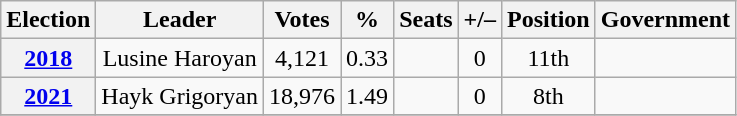<table class="wikitable" style="text-align: center;">
<tr>
<th>Election</th>
<th>Leader</th>
<th>Votes</th>
<th>%</th>
<th>Seats</th>
<th>+/–</th>
<th>Position</th>
<th>Government</th>
</tr>
<tr>
<th rowspan="1"><a href='#'>2018</a></th>
<td rowspan="1">Lusine Haroyan</td>
<td rowspan="1">4,121</td>
<td rowspan="1">0.33</td>
<td rowspan="1"></td>
<td rowspan="1"> 0</td>
<td rowspan="1"> 11th</td>
<td></td>
</tr>
<tr>
<th rowspan="1"><a href='#'>2021</a></th>
<td rowspan="1">Hayk Grigoryan</td>
<td rowspan="1">18,976</td>
<td rowspan="1">1.49</td>
<td rowspan="1"></td>
<td rowspan="1"> 0</td>
<td rowspan="1"> 8th</td>
<td></td>
</tr>
<tr>
</tr>
</table>
